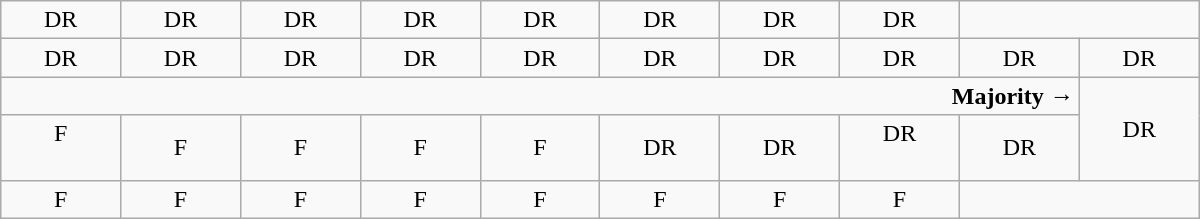<table class="wikitable" style="text-align:center" width=800px>
<tr>
<td>DR</td>
<td>DR</td>
<td>DR</td>
<td>DR</td>
<td>DR</td>
<td>DR</td>
<td>DR</td>
<td>DR</td>
</tr>
<tr>
<td width=50px >DR</td>
<td width=50px >DR</td>
<td width=50px >DR</td>
<td width=50px >DR</td>
<td width=50px >DR</td>
<td width=50px >DR</td>
<td width=50px >DR</td>
<td width=50px >DR</td>
<td width=50px >DR</td>
<td width=50px >DR</td>
</tr>
<tr>
<td colspan=9 style="text-align:right"><strong>Majority →</strong></td>
<td rowspan=2 >DR</td>
</tr>
<tr>
<td>F<br><br></td>
<td>F</td>
<td>F</td>
<td>F</td>
<td>F</td>
<td>DR</td>
<td>DR</td>
<td>DR<br><br></td>
<td>DR</td>
</tr>
<tr>
<td>F</td>
<td>F</td>
<td>F</td>
<td>F</td>
<td>F</td>
<td>F</td>
<td>F</td>
<td>F</td>
</tr>
</table>
